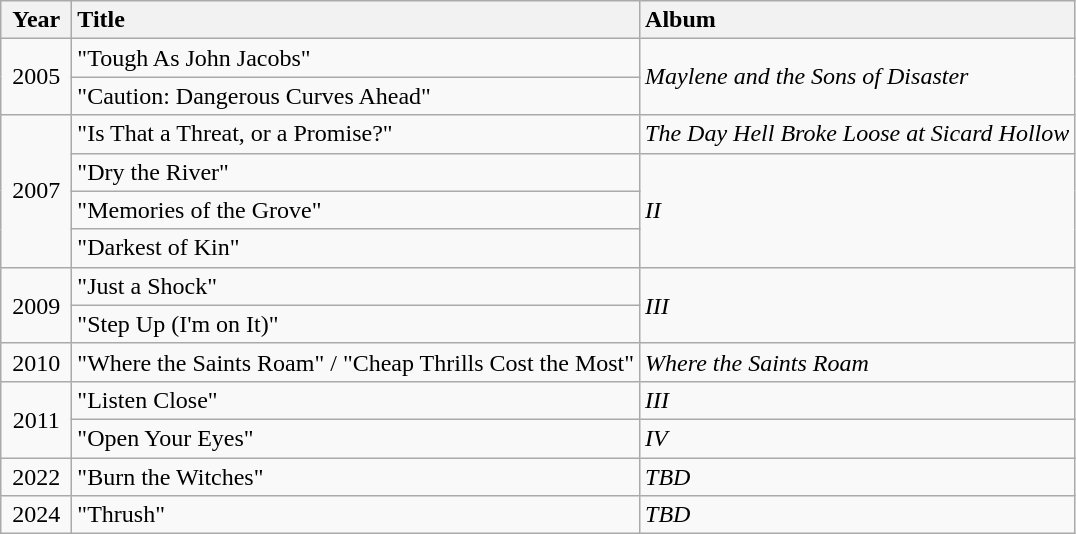<table class="wikitable">
<tr>
<th style="vertical-align:top; text-align:center; width:40px;">Year</th>
<th style="text-align:left; vertical-align:top;">Title</th>
<th style="text-align:left; vertical-align:top;">Album</th>
</tr>
<tr>
<td style="text-align:center;" rowspan="2">2005</td>
<td style="text-align:left; vertical-align:top;">"Tough As John Jacobs"</td>
<td style="text-align:left;" rowspan="2"><em>Maylene and the Sons of Disaster</em></td>
</tr>
<tr>
<td style="text-align:left; vertical-align:top;">"Caution: Dangerous Curves Ahead"</td>
</tr>
<tr>
<td style="text-align:center;" rowspan="4">2007</td>
<td style="text-align:left; vertical-align:top;">"Is That a Threat, or a Promise?"</td>
<td style="text-align:left;"><em>The Day Hell Broke Loose at Sicard Hollow</em></td>
</tr>
<tr>
<td style="text-align:left; vertical-align:top;">"Dry the River"</td>
<td style="text-align:left;" rowspan="3"><em>II</em></td>
</tr>
<tr>
<td style="text-align:left; vertical-align:top;">"Memories of the Grove"</td>
</tr>
<tr>
<td style="text-align:left; vertical-align:top;">"Darkest of Kin"</td>
</tr>
<tr>
<td style="text-align:center;" rowspan="2">2009</td>
<td style="text-align:left; vertical-align:top;">"Just a Shock"</td>
<td style="text-align:left;" rowspan="2"><em>III</em></td>
</tr>
<tr>
<td style="text-align:left; vertical-align:top;">"Step Up (I'm on It)"</td>
</tr>
<tr>
<td style="text-align:center;">2010</td>
<td style="text-align:left; vertical-align:top;">"Where the Saints Roam" / "Cheap Thrills Cost the Most"</td>
<td style="text-align:left;"><em>Where the Saints Roam</em></td>
</tr>
<tr>
<td style="text-align:center;" rowspan="2">2011</td>
<td style="text-align:left; vertical-align:top;">"Listen Close"</td>
<td style="text-align:left;"><em>III</em></td>
</tr>
<tr>
<td style="text-align:left; vertical-align:top;">"Open Your Eyes"</td>
<td style="text-align:left;"><em>IV</em></td>
</tr>
<tr>
<td style="text-align:center;">2022</td>
<td style="text-align:left; vertical-align:top;">"Burn the Witches"</td>
<td style="text-align:left;"><em>TBD</em></td>
</tr>
<tr>
<td style="text-align:center;">2024</td>
<td>"Thrush"</td>
<td><em>TBD</em></td>
</tr>
</table>
